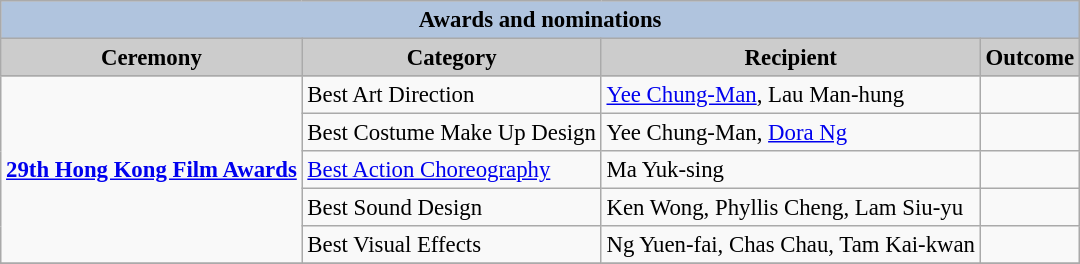<table class="wikitable" style="font-size:95%">
<tr style="background:#ccc; text-align:center;">
<th colspan="4" style="background: LightSteelBlue;">Awards and nominations</th>
</tr>
<tr style="background:#ccc; text-align:center;">
<th style="background:#ccc">Ceremony</th>
<th style="background:#ccc">Category</th>
<th style="background:#ccc">Recipient</th>
<th style="background:#ccc">Outcome</th>
</tr>
<tr>
<td rowspan=5><strong><a href='#'>29th Hong Kong Film Awards</a></strong></td>
<td>Best Art Direction</td>
<td><a href='#'>Yee Chung-Man</a>, Lau Man-hung</td>
<td></td>
</tr>
<tr>
<td>Best Costume Make Up Design</td>
<td>Yee Chung-Man, <a href='#'>Dora Ng</a></td>
<td></td>
</tr>
<tr>
<td><a href='#'>Best Action Choreography</a></td>
<td>Ma Yuk-sing</td>
<td></td>
</tr>
<tr>
<td>Best Sound Design</td>
<td>Ken Wong, Phyllis Cheng, Lam Siu-yu</td>
<td></td>
</tr>
<tr>
<td>Best Visual Effects</td>
<td>Ng Yuen-fai, Chas Chau, Tam Kai-kwan</td>
<td></td>
</tr>
<tr>
</tr>
</table>
